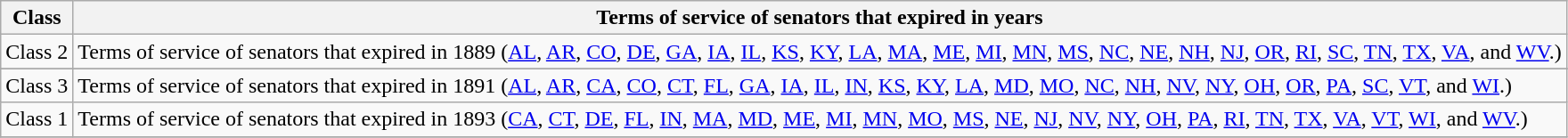<table class="wikitable sortable">
<tr valign=bottom>
<th>Class</th>
<th>Terms of service of senators that expired in years</th>
</tr>
<tr>
<td>Class 2</td>
<td>Terms of service of senators that expired in 1889 (<a href='#'>AL</a>, <a href='#'>AR</a>, <a href='#'>CO</a>, <a href='#'>DE</a>, <a href='#'>GA</a>, <a href='#'>IA</a>, <a href='#'>IL</a>, <a href='#'>KS</a>, <a href='#'>KY</a>, <a href='#'>LA</a>, <a href='#'>MA</a>, <a href='#'>ME</a>, <a href='#'>MI</a>, <a href='#'>MN</a>, <a href='#'>MS</a>, <a href='#'>NC</a>, <a href='#'>NE</a>, <a href='#'>NH</a>, <a href='#'>NJ</a>, <a href='#'>OR</a>, <a href='#'>RI</a>, <a href='#'>SC</a>, <a href='#'>TN</a>, <a href='#'>TX</a>, <a href='#'>VA</a>, and <a href='#'>WV</a>.)</td>
</tr>
<tr>
</tr>
<tr>
<td>Class 3</td>
<td>Terms of service of senators that expired in 1891 (<a href='#'>AL</a>, <a href='#'>AR</a>, <a href='#'>CA</a>, <a href='#'>CO</a>, <a href='#'>CT</a>, <a href='#'>FL</a>, <a href='#'>GA</a>, <a href='#'>IA</a>, <a href='#'>IL</a>, <a href='#'>IN</a>, <a href='#'>KS</a>, <a href='#'>KY</a>, <a href='#'>LA</a>, <a href='#'>MD</a>, <a href='#'>MO</a>, <a href='#'>NC</a>, <a href='#'>NH</a>, <a href='#'>NV</a>, <a href='#'>NY</a>, <a href='#'>OH</a>, <a href='#'>OR</a>, <a href='#'>PA</a>, <a href='#'>SC</a>, <a href='#'>VT</a>, and <a href='#'>WI</a>.)</td>
</tr>
<tr>
<td>Class 1</td>
<td>Terms of service of senators that expired in 1893 (<a href='#'>CA</a>, <a href='#'>CT</a>, <a href='#'>DE</a>, <a href='#'>FL</a>, <a href='#'>IN</a>, <a href='#'>MA</a>, <a href='#'>MD</a>, <a href='#'>ME</a>, <a href='#'>MI</a>, <a href='#'>MN</a>, <a href='#'>MO</a>, <a href='#'>MS</a>, <a href='#'>NE</a>, <a href='#'>NJ</a>, <a href='#'>NV</a>, <a href='#'>NY</a>, <a href='#'>OH</a>, <a href='#'>PA</a>, <a href='#'>RI</a>, <a href='#'>TN</a>, <a href='#'>TX</a>, <a href='#'>VA</a>, <a href='#'>VT</a>, <a href='#'>WI</a>, and <a href='#'>WV</a>.)</td>
</tr>
<tr>
</tr>
</table>
